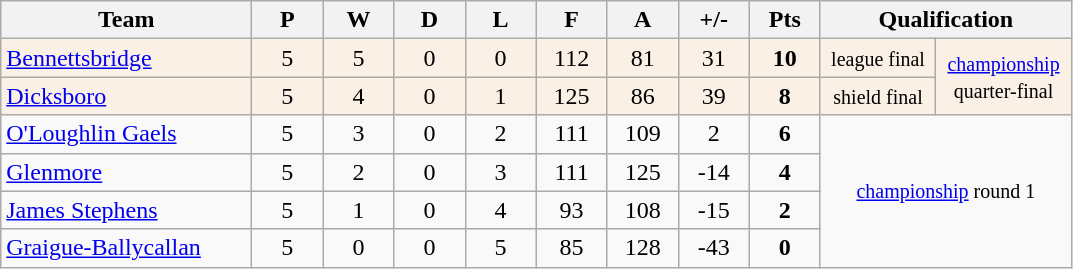<table class=wikitable style="text-align: center;">
<tr>
<th style="width: 160px;">Team</th>
<th style="width: 40px;">P</th>
<th style="width: 40px;">W</th>
<th style="width: 40px;">D</th>
<th style="width: 40px;">L</th>
<th style="width: 40px;">F</th>
<th style="width: 40px;">A</th>
<th style="width: 40px;">+/-</th>
<th style="width: 40px;">Pts</th>
<th style="width: 160px;" colspan="2">Qualification</th>
</tr>
<tr style="background:Linen;">
<td style="text-align:left;"> <a href='#'>Bennettsbridge</a></td>
<td>5</td>
<td>5</td>
<td>0</td>
<td>0</td>
<td>112</td>
<td>81</td>
<td>31</td>
<td><strong>10</strong></td>
<td><small>league final</small></td>
<td rowspan="2"><small><a href='#'>championship</a><br>quarter-final</small></td>
</tr>
<tr style="background:Linen;">
<td style="text-align:left;"> <a href='#'>Dicksboro</a></td>
<td>5</td>
<td>4</td>
<td>0</td>
<td>1</td>
<td>125</td>
<td>86</td>
<td>39</td>
<td><strong>8</strong></td>
<td><small>shield final</small></td>
</tr>
<tr>
<td style="text-align:left;"> <a href='#'>O'Loughlin Gaels</a></td>
<td>5</td>
<td>3</td>
<td>0</td>
<td>2</td>
<td>111</td>
<td>109</td>
<td>2</td>
<td><strong>6</strong></td>
<td rowspan="4" colspan="2"><small><a href='#'>championship</a> round 1</small></td>
</tr>
<tr>
<td style="text-align:left;"> <a href='#'>Glenmore</a></td>
<td>5</td>
<td>2</td>
<td>0</td>
<td>3</td>
<td>111</td>
<td>125</td>
<td>-14</td>
<td><strong>4</strong></td>
</tr>
<tr>
<td style="text-align:left;"> <a href='#'>James Stephens</a></td>
<td>5</td>
<td>1</td>
<td>0</td>
<td>4</td>
<td>93</td>
<td>108</td>
<td>-15</td>
<td><strong>2</strong></td>
</tr>
<tr>
<td style="text-align:left;"> <a href='#'>Graigue-Ballycallan</a></td>
<td>5</td>
<td>0</td>
<td>0</td>
<td>5</td>
<td>85</td>
<td>128</td>
<td>-43</td>
<td><strong>0</strong></td>
</tr>
</table>
